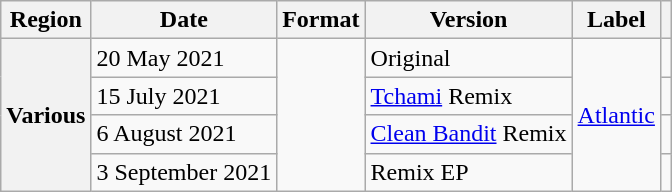<table class="wikitable plainrowheaders">
<tr>
<th scope="col">Region</th>
<th scope="col">Date</th>
<th scope="col">Format</th>
<th scope="col">Version</th>
<th scope="col">Label</th>
<th scope="col"></th>
</tr>
<tr>
<th rowspan="4" scope="row">Various</th>
<td>20 May 2021</td>
<td rowspan="4"></td>
<td>Original</td>
<td rowspan="4"><a href='#'>Atlantic</a></td>
<td align="center"></td>
</tr>
<tr>
<td>15 July 2021</td>
<td><a href='#'>Tchami</a> Remix</td>
<td align="center"></td>
</tr>
<tr>
<td>6 August 2021</td>
<td><a href='#'>Clean Bandit</a> Remix</td>
<td align="center"></td>
</tr>
<tr>
<td>3 September 2021</td>
<td>Remix EP</td>
<td align="center"></td>
</tr>
</table>
